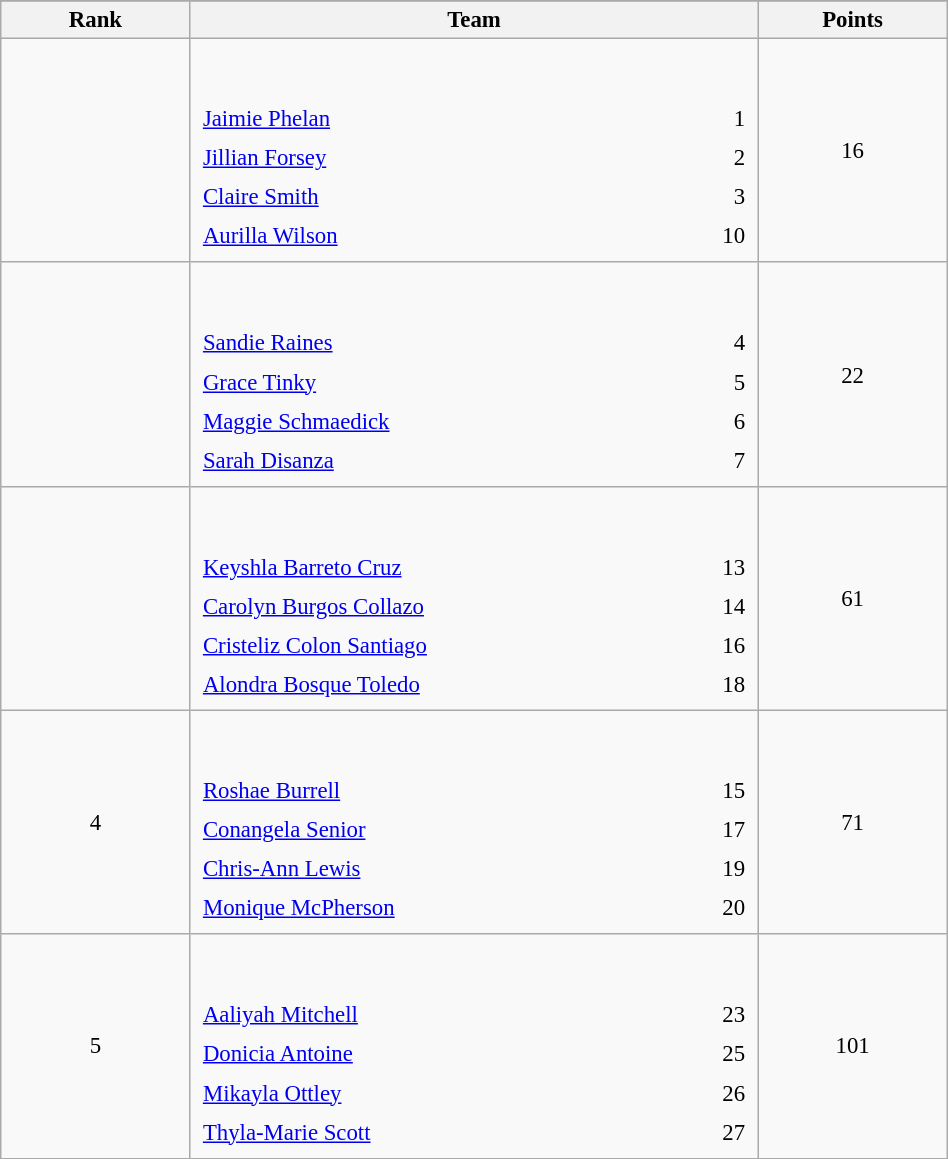<table class="wikitable sortable" style=" text-align:center; font-size:95%;" width="50%">
<tr>
</tr>
<tr>
<th width=10%>Rank</th>
<th width=30%>Team</th>
<th width=10%>Points</th>
</tr>
<tr>
<td align=center></td>
<td align=left> <br><br><table width=100%>
<tr>
<td align=left style="border:0"><a href='#'>Jaimie Phelan</a></td>
<td align=right style="border:0">1</td>
</tr>
<tr>
<td align=left style="border:0"><a href='#'>Jillian Forsey</a></td>
<td align=right style="border:0">2</td>
</tr>
<tr>
<td align=left style="border:0"><a href='#'>Claire Smith</a></td>
<td align=right style="border:0">3</td>
</tr>
<tr>
<td align=left style="border:0"><a href='#'>Aurilla Wilson</a></td>
<td align=right style="border:0">10</td>
</tr>
</table>
</td>
<td>16</td>
</tr>
<tr>
<td align=center></td>
<td align=left> <br><br><table width=100%>
<tr>
<td align=left style="border:0"><a href='#'>Sandie Raines</a></td>
<td align=right style="border:0">4</td>
</tr>
<tr>
<td align=left style="border:0"><a href='#'>Grace Tinky</a></td>
<td align=right style="border:0">5</td>
</tr>
<tr>
<td align=left style="border:0"><a href='#'>Maggie Schmaedick</a></td>
<td align=right style="border:0">6</td>
</tr>
<tr>
<td align=left style="border:0"><a href='#'>Sarah Disanza</a></td>
<td align=right style="border:0">7</td>
</tr>
</table>
</td>
<td>22</td>
</tr>
<tr>
<td align=center></td>
<td align=left> <br><br><table width=100%>
<tr>
<td align=left style="border:0"><a href='#'>Keyshla Barreto Cruz</a></td>
<td align=right style="border:0">13</td>
</tr>
<tr>
<td align=left style="border:0"><a href='#'>Carolyn Burgos Collazo</a></td>
<td align=right style="border:0">14</td>
</tr>
<tr>
<td align=left style="border:0"><a href='#'>Cristeliz Colon Santiago</a></td>
<td align=right style="border:0">16</td>
</tr>
<tr>
<td align=left style="border:0"><a href='#'>Alondra Bosque Toledo</a></td>
<td align=right style="border:0">18</td>
</tr>
</table>
</td>
<td>61</td>
</tr>
<tr>
<td align=center>4</td>
<td align=left> <br><br><table width=100%>
<tr>
<td align=left style="border:0"><a href='#'>Roshae Burrell</a></td>
<td align=right style="border:0">15</td>
</tr>
<tr>
<td align=left style="border:0"><a href='#'>Conangela Senior</a></td>
<td align=right style="border:0">17</td>
</tr>
<tr>
<td align=left style="border:0"><a href='#'>Chris-Ann Lewis</a></td>
<td align=right style="border:0">19</td>
</tr>
<tr>
<td align=left style="border:0"><a href='#'>Monique McPherson</a></td>
<td align=right style="border:0">20</td>
</tr>
</table>
</td>
<td>71</td>
</tr>
<tr>
<td align=center>5</td>
<td align=left> <br><br><table width=100%>
<tr>
<td align=left style="border:0"><a href='#'>Aaliyah Mitchell</a></td>
<td align=right style="border:0">23</td>
</tr>
<tr>
<td align=left style="border:0"><a href='#'>Donicia Antoine</a></td>
<td align=right style="border:0">25</td>
</tr>
<tr>
<td align=left style="border:0"><a href='#'>Mikayla Ottley</a></td>
<td align=right style="border:0">26</td>
</tr>
<tr>
<td align=left style="border:0"><a href='#'>Thyla-Marie Scott</a></td>
<td align=right style="border:0">27</td>
</tr>
</table>
</td>
<td>101</td>
</tr>
</table>
